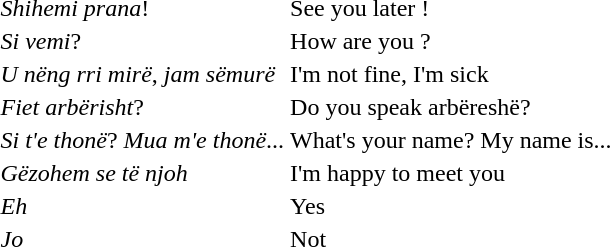<table>
<tr>
<td><em>Shihemi prana</em>!</td>
<td>See you later !</td>
</tr>
<tr>
<td><em>Si vemi</em>?</td>
<td>How are you ?</td>
</tr>
<tr>
<td><em>U nëng rri mirë</em>, <em>jam sëmurë</em></td>
<td>I'm not fine, I'm sick</td>
</tr>
<tr>
<td><em>Fiet arbërisht</em>?</td>
<td>Do you speak arbëreshë?</td>
</tr>
<tr>
<td><em>Si t'e thonë</em>? <em>Mua m'e thonë</em>...</td>
<td>What's your name? My name is...</td>
</tr>
<tr>
<td><em>Gëzohem se të njoh</em></td>
<td>I'm happy to meet you</td>
</tr>
<tr>
<td><em>Eh</em></td>
<td>Yes</td>
</tr>
<tr>
<td><em>Jo</em></td>
<td>Not</td>
</tr>
</table>
